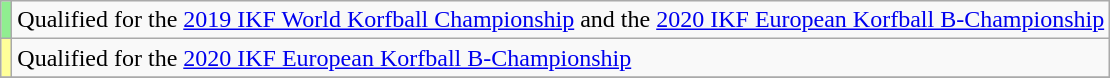<table class="wikitable">
<tr>
<td style="background-color:lightgreen"></td>
<td>Qualified for the <a href='#'>2019 IKF World Korfball Championship</a> and the <a href='#'>2020 IKF European Korfball B-Championship</a></td>
</tr>
<tr>
<td style="background-color:#FFFF99"></td>
<td>Qualified for the <a href='#'>2020 IKF European Korfball B-Championship</a></td>
</tr>
<tr>
</tr>
</table>
